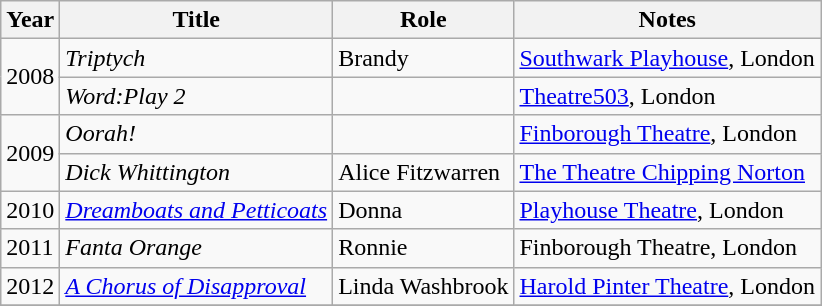<table class="wikitable sortable">
<tr>
<th>Year</th>
<th>Title</th>
<th>Role</th>
<th class="unsortable">Notes</th>
</tr>
<tr>
<td rowspan="2">2008</td>
<td><em>Triptych</em></td>
<td>Brandy</td>
<td><a href='#'>Southwark Playhouse</a>, London</td>
</tr>
<tr>
<td><em>Word:Play 2</em></td>
<td></td>
<td><a href='#'>Theatre503</a>, London</td>
</tr>
<tr>
<td rowspan="2">2009</td>
<td><em>Oorah!</em></td>
<td></td>
<td><a href='#'>Finborough Theatre</a>, London</td>
</tr>
<tr>
<td><em>Dick Whittington</em></td>
<td>Alice Fitzwarren</td>
<td><a href='#'>The Theatre Chipping Norton</a></td>
</tr>
<tr>
<td>2010</td>
<td><em><a href='#'>Dreamboats and Petticoats</a></em></td>
<td>Donna</td>
<td><a href='#'>Playhouse Theatre</a>, London</td>
</tr>
<tr>
<td>2011</td>
<td><em>Fanta Orange</em></td>
<td>Ronnie</td>
<td>Finborough Theatre, London</td>
</tr>
<tr>
<td>2012</td>
<td><em><a href='#'>A Chorus of Disapproval</a></em></td>
<td>Linda Washbrook</td>
<td><a href='#'>Harold Pinter Theatre</a>, London</td>
</tr>
<tr>
</tr>
</table>
